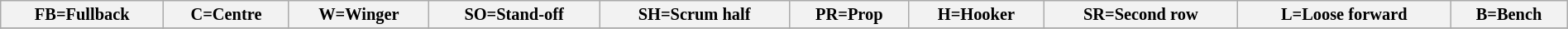<table class="wikitable" style="font-size:85%;" width="100%">
<tr>
<th>FB=Fullback</th>
<th>C=Centre</th>
<th>W=Winger</th>
<th>SO=Stand-off</th>
<th>SH=Scrum half</th>
<th>PR=Prop</th>
<th>H=Hooker</th>
<th>SR=Second row</th>
<th>L=Loose forward</th>
<th>B=Bench</th>
</tr>
<tr>
</tr>
</table>
